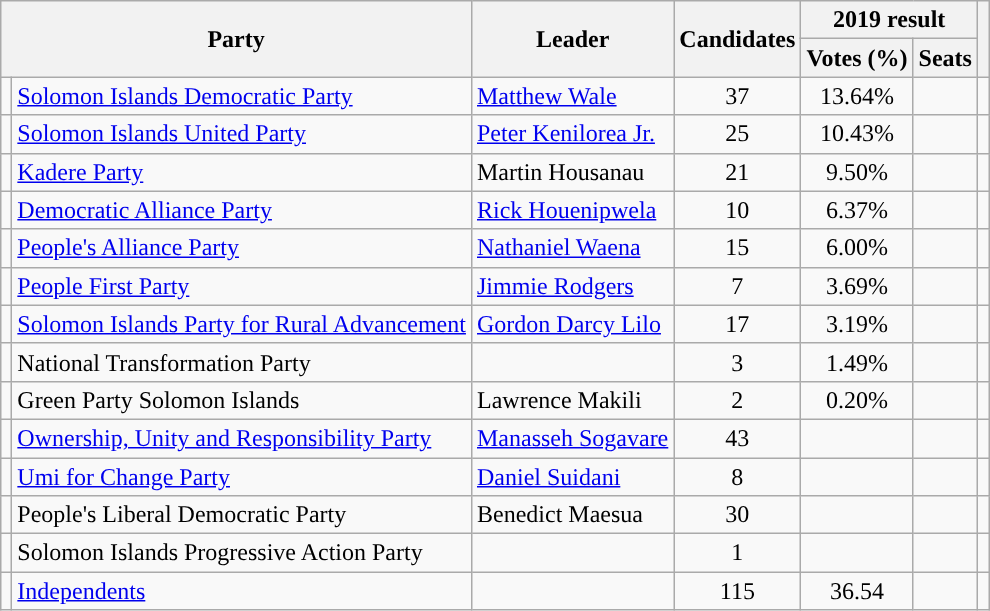<table class="wikitable sortable" style=text-align:center>
<tr>
<th rowspan="2" colspan="2">Party</th>
<th rowspan="2">Leader</th>
<th rowspan="2">Candidates</th>
<th colspan="2">2019 result</th>
<th rowspan="2" class="unsortable"></th>
</tr>
<tr>
<th>Votes (%)</th>
<th>Seats</th>
</tr>
<tr>
<td style="background:"></td>
<td align=left><a href='#'>Solomon Islands Democratic Party</a></td>
<td align=left><a href='#'>Matthew Wale</a></td>
<td>37</td>
<td>13.64%</td>
<td></td>
<td></td>
</tr>
<tr>
<td style="background:"></td>
<td align=left><a href='#'>Solomon Islands United Party</a></td>
<td align=left><a href='#'>Peter Kenilorea Jr.</a></td>
<td>25</td>
<td>10.43%</td>
<td></td>
<td></td>
</tr>
<tr>
<td style="background:"></td>
<td align=left><a href='#'>Kadere Party</a></td>
<td align=left>Martin Housanau</td>
<td>21</td>
<td>9.50%</td>
<td></td>
<td></td>
</tr>
<tr>
<td style="background:"></td>
<td align=left><a href='#'>Democratic Alliance Party</a></td>
<td align=left><a href='#'>Rick Houenipwela</a></td>
<td>10</td>
<td>6.37%</td>
<td></td>
<td></td>
</tr>
<tr>
<td style="background:"></td>
<td align=left><a href='#'>People's Alliance Party</a></td>
<td align=left><a href='#'>Nathaniel Waena</a></td>
<td>15</td>
<td>6.00%</td>
<td></td>
<td></td>
</tr>
<tr>
<td style="background:"></td>
<td align=left><a href='#'>People First Party</a></td>
<td align=left><a href='#'>Jimmie Rodgers</a></td>
<td>7</td>
<td>3.69%</td>
<td></td>
<td></td>
</tr>
<tr>
<td style="background:"></td>
<td align=left><a href='#'>Solomon Islands Party for Rural Advancement</a></td>
<td align=left><a href='#'>Gordon Darcy Lilo</a></td>
<td>17</td>
<td>3.19%</td>
<td></td>
<td></td>
</tr>
<tr>
<td style="background:"></td>
<td align=left>National Transformation Party</td>
<td></td>
<td>3</td>
<td>1.49%</td>
<td></td>
<td></td>
</tr>
<tr>
<td style="background:"></td>
<td align=left>Green Party Solomon Islands</td>
<td align=left>Lawrence Makili</td>
<td>2</td>
<td>0.20%</td>
<td></td>
<td></td>
</tr>
<tr>
<td style="background:"></td>
<td align=left><a href='#'>Ownership, Unity and Responsibility Party</a></td>
<td align=left><a href='#'>Manasseh Sogavare</a></td>
<td>43</td>
<td></td>
<td></td>
<td></td>
</tr>
<tr>
<td style="background:"></td>
<td align=left><a href='#'>Umi for Change Party</a></td>
<td align=left><a href='#'>Daniel Suidani</a></td>
<td>8</td>
<td></td>
<td></td>
<td></td>
</tr>
<tr>
<td style="background:"></td>
<td align=left>People's Liberal Democratic Party</td>
<td align=left>Benedict Maesua</td>
<td>30</td>
<td></td>
<td></td>
<td></td>
</tr>
<tr>
<td style="background:"></td>
<td align=left>Solomon Islands Progressive Action Party</td>
<td></td>
<td>1</td>
<td></td>
<td></td>
<td></td>
</tr>
<tr>
<td style="background:"></td>
<td align=left><a href='#'>Independents</a></td>
<td></td>
<td>115</td>
<td>36.54</td>
<td></td>
<td></td>
</tr>
</table>
